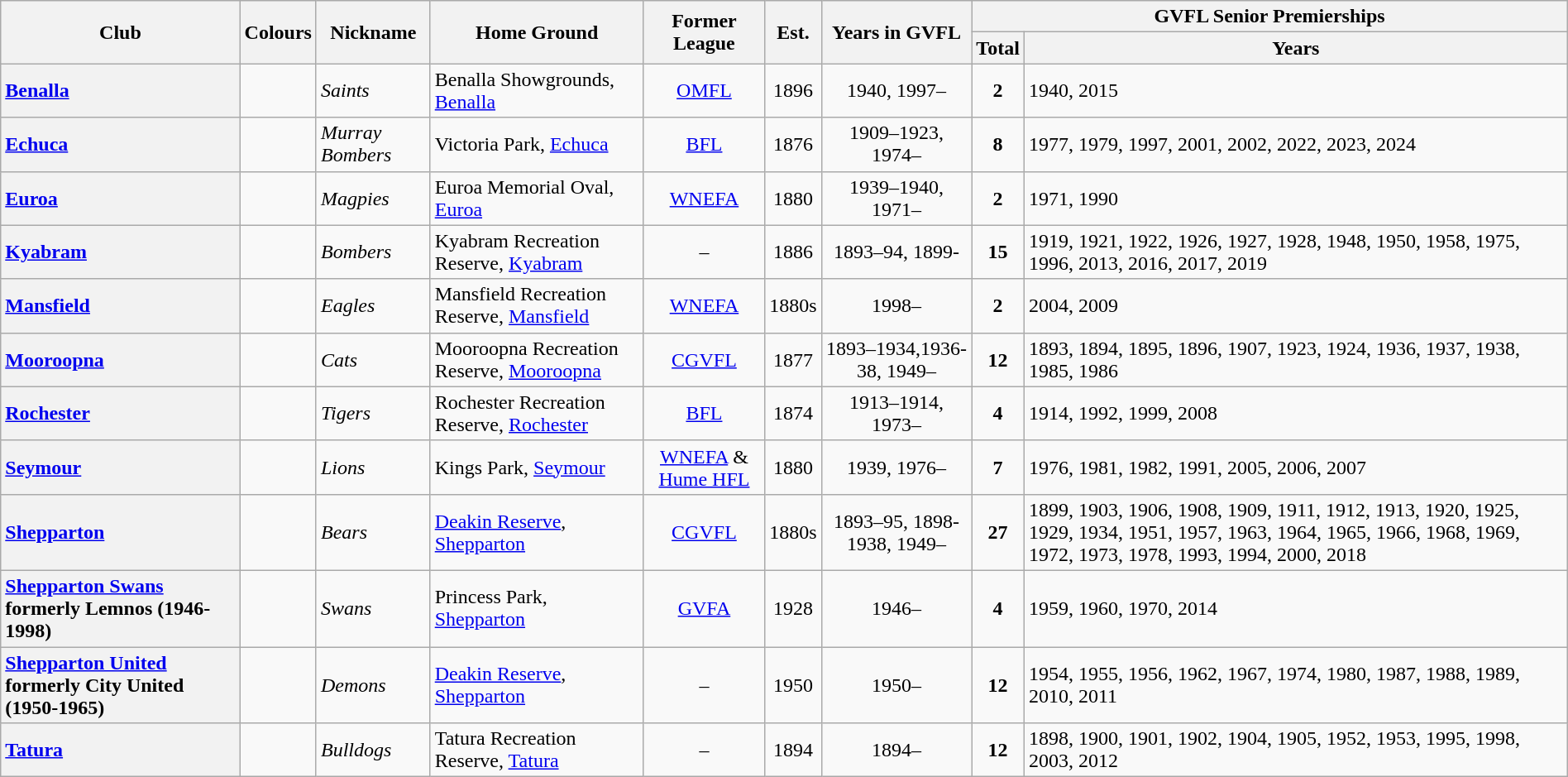<table class="wikitable sortable" style="width:100%">
<tr>
<th rowspan="2">Club</th>
<th rowspan="2">Colours</th>
<th rowspan="2">Nickname</th>
<th rowspan="2">Home Ground</th>
<th rowspan="2">Former League</th>
<th rowspan="2">Est.</th>
<th rowspan="2">Years in GVFL</th>
<th colspan="2">GVFL Senior Premierships</th>
</tr>
<tr>
<th>Total</th>
<th>Years</th>
</tr>
<tr>
<th style="text-align:left"><a href='#'>Benalla</a></th>
<td></td>
<td><em>Saints</em></td>
<td>Benalla Showgrounds, <a href='#'>Benalla</a></td>
<td align="center"><a href='#'>OMFL</a></td>
<td align="center">1896</td>
<td align="center">1940, 1997–</td>
<td align="center"><strong>2</strong></td>
<td>1940, 2015</td>
</tr>
<tr>
<th style="text-align:left"><a href='#'>Echuca</a></th>
<td></td>
<td><em>Murray Bombers</em></td>
<td>Victoria Park, <a href='#'>Echuca</a></td>
<td align="center"><a href='#'>BFL</a></td>
<td align="center">1876</td>
<td align="center">1909–1923, 1974–</td>
<td align="center"><strong>8</strong></td>
<td>1977, 1979, 1997, 2001, 2002, 2022, 2023, 2024</td>
</tr>
<tr>
<th style="text-align:left"><a href='#'>Euroa</a></th>
<td></td>
<td><em>Magpies </em></td>
<td>Euroa Memorial Oval, <a href='#'>Euroa</a></td>
<td align="center"><a href='#'>WNEFA</a></td>
<td align="center">1880</td>
<td align="center">1939–1940, 1971–</td>
<td align="center"><strong>2</strong></td>
<td>1971, 1990</td>
</tr>
<tr>
<th style="text-align:left"><a href='#'>Kyabram</a></th>
<td></td>
<td><em>Bombers</em></td>
<td>Kyabram Recreation Reserve, <a href='#'>Kyabram</a></td>
<td align="center">–</td>
<td align="center">1886</td>
<td align="center">1893–94, 1899-</td>
<td align="center"><strong>15</strong></td>
<td>1919, 1921, 1922, 1926, 1927, 1928, 1948, 1950, 1958, 1975, 1996, 2013, 2016, 2017, 2019</td>
</tr>
<tr>
<th style="text-align:left"><a href='#'>Mansfield</a></th>
<td></td>
<td><em>Eagles</em></td>
<td>Mansfield Recreation Reserve, <a href='#'>Mansfield</a></td>
<td align="center"><a href='#'>WNEFA</a></td>
<td align="center">1880s</td>
<td align="center">1998–</td>
<td align="center"><strong>2</strong></td>
<td>2004, 2009</td>
</tr>
<tr>
<th style="text-align:left"><a href='#'>Mooroopna</a></th>
<td></td>
<td><em>Cats</em></td>
<td>Mooroopna Recreation Reserve, <a href='#'>Mooroopna</a></td>
<td align="center"><a href='#'>CGVFL</a></td>
<td align="center">1877</td>
<td align="center">1893–1934,1936-38, 1949–</td>
<td align="center"><strong>12</strong></td>
<td>1893, 1894, 1895, 1896, 1907, 1923, 1924, 1936, 1937, 1938, 1985, 1986</td>
</tr>
<tr>
<th style="text-align:left"><a href='#'>Rochester</a></th>
<td></td>
<td><em>Tigers</em></td>
<td>Rochester Recreation Reserve, <a href='#'>Rochester</a></td>
<td align="center"><a href='#'>BFL</a></td>
<td align="center">1874</td>
<td align="center">1913–1914, 1973–</td>
<td align="center"><strong>4</strong></td>
<td>1914, 1992, 1999, 2008</td>
</tr>
<tr>
<th style="text-align:left"><a href='#'>Seymour</a></th>
<td></td>
<td><em>Lions</em></td>
<td>Kings Park, <a href='#'>Seymour</a></td>
<td align="center"><a href='#'>WNEFA</a> & <a href='#'>Hume HFL</a></td>
<td align="center">1880</td>
<td align="center">1939, 1976–</td>
<td align="center"><strong>7</strong></td>
<td>1976, 1981, 1982, 1991, 2005, 2006, 2007</td>
</tr>
<tr>
<th style="text-align:left"><a href='#'>Shepparton</a></th>
<td></td>
<td><em>Bears</em></td>
<td><a href='#'>Deakin Reserve</a>, <a href='#'>Shepparton</a></td>
<td align="center"><a href='#'>CGVFL</a></td>
<td align="center">1880s</td>
<td align="center">1893–95, 1898-1938, 1949–</td>
<td align="center"><strong>27</strong></td>
<td>1899, 1903, 1906, 1908, 1909, 1911, 1912, 1913, 1920, 1925, 1929, 1934, 1951, 1957, 1963, 1964, 1965, 1966, 1968, 1969, 1972, 1973, 1978, 1993, 1994, 2000, 2018</td>
</tr>
<tr>
<th style="text-align:left"><a href='#'>Shepparton Swans</a> formerly Lemnos (1946-1998)</th>
<td></td>
<td><em>Swans</em></td>
<td>Princess Park, <a href='#'>Shepparton</a></td>
<td align="center"><a href='#'>GVFA</a></td>
<td align="center">1928</td>
<td align="center">1946–</td>
<td align="center"><strong>4</strong></td>
<td>1959, 1960, 1970, 2014</td>
</tr>
<tr>
<th style="text-align:left"><a href='#'>Shepparton United</a> formerly City United (1950-1965)</th>
<td></td>
<td><em>Demons</em></td>
<td><a href='#'>Deakin Reserve</a>, <a href='#'>Shepparton</a></td>
<td align="center">–</td>
<td align="center">1950</td>
<td align="center">1950–</td>
<td align="center"><strong>12</strong></td>
<td>1954, 1955, 1956, 1962, 1967, 1974, 1980, 1987, 1988, 1989, 2010, 2011</td>
</tr>
<tr>
<th style="text-align:left"><a href='#'>Tatura</a></th>
<td></td>
<td><em>Bulldogs</em></td>
<td>Tatura Recreation Reserve, <a href='#'>Tatura</a></td>
<td align="center">–</td>
<td align="center">1894</td>
<td align="center">1894–</td>
<td align="center"><strong>12</strong></td>
<td>1898, 1900, 1901, 1902, 1904, 1905, 1952, 1953, 1995, 1998, 2003, 2012</td>
</tr>
</table>
